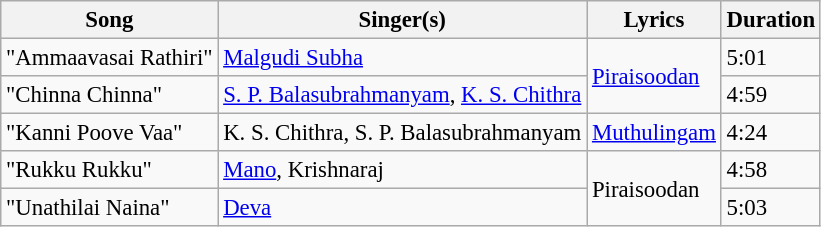<table class="wikitable" style="font-size:95%;">
<tr>
<th>Song</th>
<th>Singer(s)</th>
<th>Lyrics</th>
<th>Duration</th>
</tr>
<tr>
<td>"Ammaavasai Rathiri"</td>
<td><a href='#'>Malgudi Subha</a></td>
<td rowspan=2><a href='#'>Piraisoodan</a></td>
<td>5:01</td>
</tr>
<tr>
<td>"Chinna Chinna"</td>
<td><a href='#'>S. P. Balasubrahmanyam</a>, <a href='#'>K. S. Chithra</a></td>
<td>4:59</td>
</tr>
<tr>
<td>"Kanni Poove Vaa"</td>
<td>K. S. Chithra, S. P. Balasubrahmanyam</td>
<td><a href='#'>Muthulingam</a></td>
<td>4:24</td>
</tr>
<tr>
<td>"Rukku Rukku"</td>
<td><a href='#'>Mano</a>, Krishnaraj</td>
<td rowspan=2>Piraisoodan</td>
<td>4:58</td>
</tr>
<tr>
<td>"Unathilai Naina"</td>
<td><a href='#'>Deva</a></td>
<td>5:03</td>
</tr>
</table>
